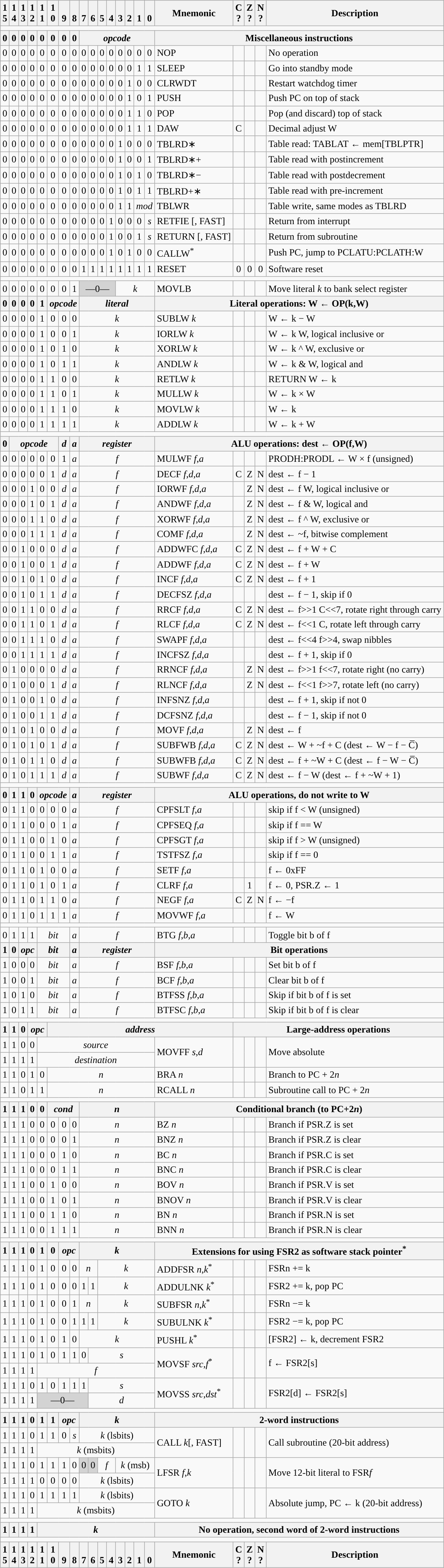<table class="wikitable" style="text-align:center">
<tr>
<th>1<br>5</th>
<th>1<br>4</th>
<th>1<br>3</th>
<th>1<br>2</th>
<th>1<br>1</th>
<th>1<br>0</th>
<th><br>9</th>
<th><br>8</th>
<th><br>7</th>
<th><br>6</th>
<th><br>5</th>
<th><br>4</th>
<th><br>3</th>
<th><br>2</th>
<th><br>1</th>
<th><br>0</th>
<th>Mnemonic</th>
<th>C<br>?</th>
<th>Z<br>?</th>
<th>N<br>?</th>
<th>Description</th>
</tr>
<tr>
<td colspan=21></td>
</tr>
<tr>
<th>0</th>
<th>0</th>
<th>0</th>
<th>0</th>
<th>0</th>
<th>0</th>
<th>0</th>
<th>0</th>
<th colspan=8><em>opcode</em></th>
<th colspan=5>Miscellaneous instructions</th>
</tr>
<tr>
<td>0</td>
<td>0</td>
<td>0</td>
<td>0</td>
<td>0</td>
<td>0</td>
<td>0</td>
<td>0</td>
<td>0</td>
<td>0</td>
<td>0</td>
<td>0</td>
<td>0</td>
<td>0</td>
<td>0</td>
<td>0</td>
<td align=left>NOP</td>
<td></td>
<td></td>
<td></td>
<td align=left>No operation</td>
</tr>
<tr>
<td>0</td>
<td>0</td>
<td>0</td>
<td>0</td>
<td>0</td>
<td>0</td>
<td>0</td>
<td>0</td>
<td>0</td>
<td>0</td>
<td>0</td>
<td>0</td>
<td>0</td>
<td>0</td>
<td>1</td>
<td>1</td>
<td align=left>SLEEP</td>
<td></td>
<td></td>
<td></td>
<td align=left>Go into standby mode</td>
</tr>
<tr>
<td>0</td>
<td>0</td>
<td>0</td>
<td>0</td>
<td>0</td>
<td>0</td>
<td>0</td>
<td>0</td>
<td>0</td>
<td>0</td>
<td>0</td>
<td>0</td>
<td>0</td>
<td>1</td>
<td>0</td>
<td>0</td>
<td align=left>CLRWDT</td>
<td></td>
<td></td>
<td></td>
<td align=left>Restart watchdog timer</td>
</tr>
<tr>
<td>0</td>
<td>0</td>
<td>0</td>
<td>0</td>
<td>0</td>
<td>0</td>
<td>0</td>
<td>0</td>
<td>0</td>
<td>0</td>
<td>0</td>
<td>0</td>
<td>0</td>
<td>1</td>
<td>0</td>
<td>1</td>
<td align=left>PUSH</td>
<td></td>
<td></td>
<td></td>
<td align=left>Push PC on top of stack</td>
</tr>
<tr>
<td>0</td>
<td>0</td>
<td>0</td>
<td>0</td>
<td>0</td>
<td>0</td>
<td>0</td>
<td>0</td>
<td>0</td>
<td>0</td>
<td>0</td>
<td>0</td>
<td>0</td>
<td>1</td>
<td>1</td>
<td>0</td>
<td align=left>POP</td>
<td></td>
<td></td>
<td></td>
<td align=left>Pop (and discard) top of stack</td>
</tr>
<tr>
<td>0</td>
<td>0</td>
<td>0</td>
<td>0</td>
<td>0</td>
<td>0</td>
<td>0</td>
<td>0</td>
<td>0</td>
<td>0</td>
<td>0</td>
<td>0</td>
<td>0</td>
<td>1</td>
<td>1</td>
<td>1</td>
<td align=left>DAW</td>
<td>C</td>
<td></td>
<td></td>
<td align=left>Decimal adjust W</td>
</tr>
<tr>
<td>0</td>
<td>0</td>
<td>0</td>
<td>0</td>
<td>0</td>
<td>0</td>
<td>0</td>
<td>0</td>
<td>0</td>
<td>0</td>
<td>0</td>
<td>0</td>
<td>1</td>
<td>0</td>
<td>0</td>
<td>0</td>
<td align=left>TBLRD∗</td>
<td></td>
<td></td>
<td></td>
<td align=left>Table read: TABLAT ← mem[TBLPTR]</td>
</tr>
<tr>
<td>0</td>
<td>0</td>
<td>0</td>
<td>0</td>
<td>0</td>
<td>0</td>
<td>0</td>
<td>0</td>
<td>0</td>
<td>0</td>
<td>0</td>
<td>0</td>
<td>1</td>
<td>0</td>
<td>0</td>
<td>1</td>
<td align=left>TBLRD∗+</td>
<td></td>
<td></td>
<td></td>
<td align=left>Table read with postincrement</td>
</tr>
<tr>
<td>0</td>
<td>0</td>
<td>0</td>
<td>0</td>
<td>0</td>
<td>0</td>
<td>0</td>
<td>0</td>
<td>0</td>
<td>0</td>
<td>0</td>
<td>0</td>
<td>1</td>
<td>0</td>
<td>1</td>
<td>0</td>
<td align=left>TBLRD∗−</td>
<td></td>
<td></td>
<td></td>
<td align=left>Table read with postdecrement</td>
</tr>
<tr>
<td>0</td>
<td>0</td>
<td>0</td>
<td>0</td>
<td>0</td>
<td>0</td>
<td>0</td>
<td>0</td>
<td>0</td>
<td>0</td>
<td>0</td>
<td>0</td>
<td>1</td>
<td>0</td>
<td>1</td>
<td>1</td>
<td align=left>TBLRD+∗</td>
<td></td>
<td></td>
<td></td>
<td align=left>Table read with pre-increment</td>
</tr>
<tr>
<td>0</td>
<td>0</td>
<td>0</td>
<td>0</td>
<td>0</td>
<td>0</td>
<td>0</td>
<td>0</td>
<td>0</td>
<td>0</td>
<td>0</td>
<td>0</td>
<td>1</td>
<td>1</td>
<td colspan=2><em>mod</em></td>
<td align=left>TBLWR</td>
<td></td>
<td></td>
<td></td>
<td align=left>Table write, same modes as TBLRD</td>
</tr>
<tr>
<td>0</td>
<td>0</td>
<td>0</td>
<td>0</td>
<td>0</td>
<td>0</td>
<td>0</td>
<td>0</td>
<td>0</td>
<td>0</td>
<td>0</td>
<td>1</td>
<td>0</td>
<td>0</td>
<td>0</td>
<td><em>s</em></td>
<td align=left>RETFIE [, FAST]</td>
<td></td>
<td></td>
<td></td>
<td align=left>Return from interrupt</td>
</tr>
<tr>
<td>0</td>
<td>0</td>
<td>0</td>
<td>0</td>
<td>0</td>
<td>0</td>
<td>0</td>
<td>0</td>
<td>0</td>
<td>0</td>
<td>0</td>
<td>1</td>
<td>0</td>
<td>0</td>
<td>1</td>
<td><em>s</em></td>
<td align=left>RETURN [, FAST]</td>
<td></td>
<td></td>
<td></td>
<td align=left>Return from subroutine</td>
</tr>
<tr>
<td>0</td>
<td>0</td>
<td>0</td>
<td>0</td>
<td>0</td>
<td>0</td>
<td>0</td>
<td>0</td>
<td>0</td>
<td>0</td>
<td>0</td>
<td>1</td>
<td>0</td>
<td>1</td>
<td>0</td>
<td>0</td>
<td align=left>CALLW<sup>*</sup></td>
<td></td>
<td></td>
<td></td>
<td align=left>Push PC, jump to PCLATU:PCLATH:W</td>
</tr>
<tr>
<td>0</td>
<td>0</td>
<td>0</td>
<td>0</td>
<td>0</td>
<td>0</td>
<td>0</td>
<td>0</td>
<td>1</td>
<td>1</td>
<td>1</td>
<td>1</td>
<td>1</td>
<td>1</td>
<td>1</td>
<td>1</td>
<td align=left>RESET</td>
<td>0</td>
<td>0</td>
<td>0</td>
<td align=left>Software reset</td>
</tr>
<tr>
<td colspan=21></td>
</tr>
<tr>
<td>0</td>
<td>0</td>
<td>0</td>
<td>0</td>
<td>0</td>
<td>0</td>
<td>0</td>
<td>1</td>
<td style="background:lightgrey;" colspan=4>—0—</td>
<td colspan=4><em>k</em></td>
<td align=left>MOVLB</td>
<td></td>
<td></td>
<td></td>
<td align=left>Move literal <em>k</em> to bank select register</td>
</tr>
<tr>
<th>0</th>
<th>0</th>
<th>0</th>
<th>0</th>
<th>1</th>
<th colspan=3><em>opcode</em></th>
<th colspan=8><em>literal</em></th>
<th colspan=5>Literal operations: W ← OP(k,W)</th>
</tr>
<tr>
<td>0</td>
<td>0</td>
<td>0</td>
<td>0</td>
<td>1</td>
<td>0</td>
<td>0</td>
<td>0</td>
<td colspan=8><em>k</em></td>
<td align=left>SUBLW <em>k</em></td>
<td></td>
<td></td>
<td></td>
<td align=left>W ← k − W</td>
</tr>
<tr>
<td>0</td>
<td>0</td>
<td>0</td>
<td>0</td>
<td>1</td>
<td>0</td>
<td>0</td>
<td>1</td>
<td colspan=8><em>k</em></td>
<td align=left>IORLW <em>k</em></td>
<td></td>
<td></td>
<td></td>
<td align=left>W ← k  W, logical inclusive or</td>
</tr>
<tr>
<td>0</td>
<td>0</td>
<td>0</td>
<td>0</td>
<td>1</td>
<td>0</td>
<td>1</td>
<td>0</td>
<td colspan=8><em>k</em></td>
<td align=left>XORLW <em>k</em></td>
<td></td>
<td></td>
<td></td>
<td align=left>W ← k ^ W, exclusive or</td>
</tr>
<tr>
<td>0</td>
<td>0</td>
<td>0</td>
<td>0</td>
<td>1</td>
<td>0</td>
<td>1</td>
<td>1</td>
<td colspan=8><em>k</em></td>
<td align=left>ANDLW <em>k</em></td>
<td></td>
<td></td>
<td></td>
<td align=left>W ← k & W, logical and</td>
</tr>
<tr>
<td>0</td>
<td>0</td>
<td>0</td>
<td>0</td>
<td>1</td>
<td>1</td>
<td>0</td>
<td>0</td>
<td colspan=8><em>k</em></td>
<td align=left>RETLW <em>k</em></td>
<td></td>
<td></td>
<td></td>
<td align=left>RETURN W ← k</td>
</tr>
<tr>
<td>0</td>
<td>0</td>
<td>0</td>
<td>0</td>
<td>1</td>
<td>1</td>
<td>0</td>
<td>1</td>
<td colspan=8><em>k</em></td>
<td align=left>MULLW <em>k</em></td>
<td></td>
<td></td>
<td></td>
<td align=left>W ← k × W</td>
</tr>
<tr>
<td>0</td>
<td>0</td>
<td>0</td>
<td>0</td>
<td>1</td>
<td>1</td>
<td>1</td>
<td>0</td>
<td colspan=8><em>k</em></td>
<td align=left>MOVLW <em>k</em></td>
<td></td>
<td></td>
<td></td>
<td align=left>W ← k</td>
</tr>
<tr>
<td>0</td>
<td>0</td>
<td>0</td>
<td>0</td>
<td>1</td>
<td>1</td>
<td>1</td>
<td>1</td>
<td colspan=8><em>k</em></td>
<td align=left>ADDLW <em>k</em></td>
<td></td>
<td></td>
<td></td>
<td align=left>W ← k + W</td>
</tr>
<tr>
<td colspan=21></td>
</tr>
<tr>
<th>0</th>
<th colspan=5><em>opcode</em></th>
<th><em>d</em></th>
<th><em>a</em></th>
<th colspan=8><em>register</em></th>
<th colspan=5>ALU operations: dest ← OP(f,W)</th>
</tr>
<tr>
<td>0</td>
<td>0</td>
<td>0</td>
<td>0</td>
<td>0</td>
<td>0</td>
<td>1</td>
<td><em>a</em></td>
<td colspan=8><em>f</em></td>
<td align=left>MULWF <em>f</em>,<em>a</em></td>
<td></td>
<td></td>
<td></td>
<td align=left>PRODH:PRODL ← W × f (unsigned)</td>
</tr>
<tr>
<td>0</td>
<td>0</td>
<td>0</td>
<td>0</td>
<td>0</td>
<td>1</td>
<td><em>d</em></td>
<td><em>a</em></td>
<td colspan=8><em>f</em></td>
<td align=left>DECF <em>f</em>,<em>d</em>,<em>a</em></td>
<td>C</td>
<td>Z</td>
<td>N</td>
<td align=left>dest ← f − 1</td>
</tr>
<tr>
<td>0</td>
<td>0</td>
<td>0</td>
<td>1</td>
<td>0</td>
<td>0</td>
<td><em>d</em></td>
<td><em>a</em></td>
<td colspan=8><em>f</em></td>
<td align=left>IORWF <em>f</em>,<em>d</em>,<em>a</em></td>
<td></td>
<td>Z</td>
<td>N</td>
<td align=left>dest ← f  W, logical inclusive or</td>
</tr>
<tr>
<td>0</td>
<td>0</td>
<td>0</td>
<td>1</td>
<td>0</td>
<td>1</td>
<td><em>d</em></td>
<td><em>a</em></td>
<td colspan=8><em>f</em></td>
<td align=left>ANDWF <em>f</em>,<em>d</em>,<em>a</em></td>
<td></td>
<td>Z</td>
<td>N</td>
<td align=left>dest ← f & W, logical and</td>
</tr>
<tr>
<td>0</td>
<td>0</td>
<td>0</td>
<td>1</td>
<td>1</td>
<td>0</td>
<td><em>d</em></td>
<td><em>a</em></td>
<td colspan=8><em>f</em></td>
<td align=left>XORWF <em>f</em>,<em>d</em>,<em>a</em></td>
<td></td>
<td>Z</td>
<td>N</td>
<td align=left>dest ← f ^ W, exclusive or</td>
</tr>
<tr>
<td>0</td>
<td>0</td>
<td>0</td>
<td>1</td>
<td>1</td>
<td>1</td>
<td><em>d</em></td>
<td><em>a</em></td>
<td colspan=8><em>f</em></td>
<td align=left>COMF <em>f</em>,<em>d</em>,<em>a</em></td>
<td></td>
<td>Z</td>
<td>N</td>
<td align=left>dest ← ~f, bitwise complement</td>
</tr>
<tr>
<td>0</td>
<td>0</td>
<td>1</td>
<td>0</td>
<td>0</td>
<td>0</td>
<td><em>d</em></td>
<td><em>a</em></td>
<td colspan=8><em>f</em></td>
<td align=left>ADDWFC <em>f</em>,<em>d</em>,<em>a</em></td>
<td>C</td>
<td>Z</td>
<td>N</td>
<td align=left>dest ← f + W + C</td>
</tr>
<tr>
<td>0</td>
<td>0</td>
<td>1</td>
<td>0</td>
<td>0</td>
<td>1</td>
<td><em>d</em></td>
<td><em>a</em></td>
<td colspan=8><em>f</em></td>
<td align=left>ADDWF <em>f</em>,<em>d</em>,<em>a</em></td>
<td>C</td>
<td>Z</td>
<td>N</td>
<td align=left>dest ← f + W</td>
</tr>
<tr>
<td>0</td>
<td>0</td>
<td>1</td>
<td>0</td>
<td>1</td>
<td>0</td>
<td><em>d</em></td>
<td><em>a</em></td>
<td colspan=8><em>f</em></td>
<td align=left>INCF <em>f</em>,<em>d</em>,<em>a</em></td>
<td>C</td>
<td>Z</td>
<td>N</td>
<td align=left>dest ← f + 1</td>
</tr>
<tr>
<td>0</td>
<td>0</td>
<td>1</td>
<td>0</td>
<td>1</td>
<td>1</td>
<td><em>d</em></td>
<td><em>a</em></td>
<td colspan=8><em>f</em></td>
<td align=left>DECFSZ <em>f</em>,<em>d</em>,<em>a</em></td>
<td></td>
<td></td>
<td></td>
<td align=left>dest ← f − 1, skip if 0</td>
</tr>
<tr>
<td>0</td>
<td>0</td>
<td>1</td>
<td>1</td>
<td>0</td>
<td>0</td>
<td><em>d</em></td>
<td><em>a</em></td>
<td colspan=8><em>f</em></td>
<td align=left>RRCF <em>f</em>,<em>d</em>,<em>a</em></td>
<td>C</td>
<td>Z</td>
<td>N</td>
<td align=left>dest ← f>>1  C<<7, rotate right through carry</td>
</tr>
<tr>
<td>0</td>
<td>0</td>
<td>1</td>
<td>1</td>
<td>0</td>
<td>1</td>
<td><em>d</em></td>
<td><em>a</em></td>
<td colspan=8><em>f</em></td>
<td align=left>RLCF <em>f</em>,<em>d</em>,<em>a</em></td>
<td>C</td>
<td>Z</td>
<td>N</td>
<td align=left>dest ← f<<1  C, rotate left through carry</td>
</tr>
<tr>
<td>0</td>
<td>0</td>
<td>1</td>
<td>1</td>
<td>1</td>
<td>0</td>
<td><em>d</em></td>
<td><em>a</em></td>
<td colspan=8><em>f</em></td>
<td align=left>SWAPF <em>f</em>,<em>d</em>,<em>a</em></td>
<td></td>
<td></td>
<td></td>
<td align=left>dest ← f<<4  f>>4, swap nibbles</td>
</tr>
<tr>
<td>0</td>
<td>0</td>
<td>1</td>
<td>1</td>
<td>1</td>
<td>1</td>
<td><em>d</em></td>
<td><em>a</em></td>
<td colspan=8><em>f</em></td>
<td align=left>INCFSZ <em>f</em>,<em>d</em>,<em>a</em></td>
<td></td>
<td></td>
<td></td>
<td align=left>dest ← f + 1, skip if 0</td>
</tr>
<tr>
<td>0</td>
<td>1</td>
<td>0</td>
<td>0</td>
<td>0</td>
<td>0</td>
<td><em>d</em></td>
<td><em>a</em></td>
<td colspan=8><em>f</em></td>
<td align=left>RRNCF <em>f</em>,<em>d</em>,<em>a</em></td>
<td></td>
<td>Z</td>
<td>N</td>
<td align=left>dest ← f>>1  f<<7, rotate right (no carry)</td>
</tr>
<tr>
<td>0</td>
<td>1</td>
<td>0</td>
<td>0</td>
<td>0</td>
<td>1</td>
<td><em>d</em></td>
<td><em>a</em></td>
<td colspan=8><em>f</em></td>
<td align=left>RLNCF <em>f</em>,<em>d</em>,<em>a</em></td>
<td></td>
<td>Z</td>
<td>N</td>
<td align=left>dest ← f<<1  f>>7, rotate left (no carry)</td>
</tr>
<tr>
<td>0</td>
<td>1</td>
<td>0</td>
<td>0</td>
<td>1</td>
<td>0</td>
<td><em>d</em></td>
<td><em>a</em></td>
<td colspan=8><em>f</em></td>
<td align=left>INFSNZ <em>f</em>,<em>d</em>,<em>a</em></td>
<td></td>
<td></td>
<td></td>
<td align=left>dest ← f + 1, skip if not 0</td>
</tr>
<tr>
<td>0</td>
<td>1</td>
<td>0</td>
<td>0</td>
<td>1</td>
<td>1</td>
<td><em>d</em></td>
<td><em>a</em></td>
<td colspan=8><em>f</em></td>
<td align=left>DCFSNZ <em>f</em>,<em>d</em>,<em>a</em></td>
<td></td>
<td></td>
<td></td>
<td align=left>dest ← f − 1, skip if not 0</td>
</tr>
<tr>
<td>0</td>
<td>1</td>
<td>0</td>
<td>1</td>
<td>0</td>
<td>0</td>
<td><em>d</em></td>
<td><em>a</em></td>
<td colspan=8><em>f</em></td>
<td align=left>MOVF <em>f</em>,<em>d</em>,<em>a</em></td>
<td></td>
<td>Z</td>
<td>N</td>
<td align=left>dest ← f</td>
</tr>
<tr>
<td>0</td>
<td>1</td>
<td>0</td>
<td>1</td>
<td>0</td>
<td>1</td>
<td><em>d</em></td>
<td><em>a</em></td>
<td colspan=8><em>f</em></td>
<td align=left>SUBFWB <em>f</em>,<em>d</em>,<em>a</em></td>
<td>C</td>
<td>Z</td>
<td>N</td>
<td align=left>dest ← W + ~f + C (dest ← W − f − C̅)</td>
</tr>
<tr>
<td>0</td>
<td>1</td>
<td>0</td>
<td>1</td>
<td>1</td>
<td>0</td>
<td><em>d</em></td>
<td><em>a</em></td>
<td colspan=8><em>f</em></td>
<td align=left>SUBWFB <em>f</em>,<em>d</em>,<em>a</em></td>
<td>C</td>
<td>Z</td>
<td>N</td>
<td align=left>dest ← f + ~W + C (dest ← f − W − C̅)</td>
</tr>
<tr>
<td>0</td>
<td>1</td>
<td>0</td>
<td>1</td>
<td>1</td>
<td>1</td>
<td><em>d</em></td>
<td><em>a</em></td>
<td colspan=8><em>f</em></td>
<td align=left>SUBWF <em>f</em>,<em>d</em>,<em>a</em></td>
<td>C</td>
<td>Z</td>
<td>N</td>
<td align=left>dest ← f − W (dest ← f + ~W + 1)</td>
</tr>
<tr>
<td colspan=21></td>
</tr>
<tr>
<th>0</th>
<th>1</th>
<th>1</th>
<th>0</th>
<th colspan=3><em>opcode</em></th>
<th><em>a</em></th>
<th colspan=8><em>register</em></th>
<th colspan=5>ALU operations, do not write to W</th>
</tr>
<tr>
<td>0</td>
<td>1</td>
<td>1</td>
<td>0</td>
<td>0</td>
<td>0</td>
<td>0</td>
<td><em>a</em></td>
<td colspan=8><em>f</em></td>
<td align=left>CPFSLT <em>f</em>,<em>a</em></td>
<td></td>
<td></td>
<td></td>
<td align=left>skip if f < W (unsigned)</td>
</tr>
<tr>
<td>0</td>
<td>1</td>
<td>1</td>
<td>0</td>
<td>0</td>
<td>0</td>
<td>1</td>
<td><em>a</em></td>
<td colspan=8><em>f</em></td>
<td align=left>CPFSEQ <em>f</em>,<em>a</em></td>
<td></td>
<td></td>
<td></td>
<td align=left>skip if f == W</td>
</tr>
<tr>
<td>0</td>
<td>1</td>
<td>1</td>
<td>0</td>
<td>0</td>
<td>1</td>
<td>0</td>
<td><em>a</em></td>
<td colspan=8><em>f</em></td>
<td align=left>CPFSGT <em>f</em>,<em>a</em></td>
<td></td>
<td></td>
<td></td>
<td align=left>skip if f > W (unsigned)</td>
</tr>
<tr>
<td>0</td>
<td>1</td>
<td>1</td>
<td>0</td>
<td>0</td>
<td>1</td>
<td>1</td>
<td><em>a</em></td>
<td colspan=8><em>f</em></td>
<td align=left>TSTFSZ <em>f</em>,<em>a</em></td>
<td></td>
<td></td>
<td></td>
<td align=left>skip if f == 0</td>
</tr>
<tr>
<td>0</td>
<td>1</td>
<td>1</td>
<td>0</td>
<td>1</td>
<td>0</td>
<td>0</td>
<td><em>a</em></td>
<td colspan=8><em>f</em></td>
<td align=left>SETF <em>f</em>,<em>a</em></td>
<td></td>
<td></td>
<td></td>
<td align=left>f ← 0xFF</td>
</tr>
<tr>
<td>0</td>
<td>1</td>
<td>1</td>
<td>0</td>
<td>1</td>
<td>0</td>
<td>1</td>
<td><em>a</em></td>
<td colspan=8><em>f</em></td>
<td align=left>CLRF <em>f</em>,<em>a</em></td>
<td></td>
<td>1</td>
<td></td>
<td align=left>f ← 0, PSR.Z ← 1</td>
</tr>
<tr>
<td>0</td>
<td>1</td>
<td>1</td>
<td>0</td>
<td>1</td>
<td>1</td>
<td>0</td>
<td><em>a</em></td>
<td colspan=8><em>f</em></td>
<td align=left>NEGF <em>f</em>,<em>a</em></td>
<td>C</td>
<td>Z</td>
<td>N</td>
<td align=left>f ← −f</td>
</tr>
<tr>
<td>0</td>
<td>1</td>
<td>1</td>
<td>0</td>
<td>1</td>
<td>1</td>
<td>1</td>
<td><em>a</em></td>
<td colspan=8><em>f</em></td>
<td align=left>MOVWF <em>f</em>,<em>a</em></td>
<td></td>
<td></td>
<td></td>
<td align=left>f ← W</td>
</tr>
<tr>
<td colspan=21></td>
</tr>
<tr>
<td>0</td>
<td>1</td>
<td>1</td>
<td>1</td>
<td colspan=3><em>bit</em></td>
<td><em>a</em></td>
<td colspan=8><em>f</em></td>
<td align=left>BTG <em>f</em>,<em>b</em>,<em>a</em></td>
<td></td>
<td></td>
<td></td>
<td align=left>Toggle bit b of f</td>
</tr>
<tr>
<th>1</th>
<th>0</th>
<th colspan=2><em>opc</em></th>
<th colspan=3><em>bit</em></th>
<th><em>a</em></th>
<th colspan=8><em>register</em></th>
<th colspan=5>Bit operations</th>
</tr>
<tr>
<td>1</td>
<td>0</td>
<td>0</td>
<td>0</td>
<td colspan=3><em>bit</em></td>
<td><em>a</em></td>
<td colspan=8><em>f</em></td>
<td align=left>BSF <em>f</em>,<em>b</em>,<em>a</em></td>
<td></td>
<td></td>
<td></td>
<td align=left>Set bit b of f</td>
</tr>
<tr>
<td>1</td>
<td>0</td>
<td>0</td>
<td>1</td>
<td colspan=3><em>bit</em></td>
<td><em>a</em></td>
<td colspan=8><em>f</em></td>
<td align=left>BCF <em>f</em>,<em>b</em>,<em>a</em></td>
<td></td>
<td></td>
<td></td>
<td align=left>Clear bit b of f</td>
</tr>
<tr>
<td>1</td>
<td>0</td>
<td>1</td>
<td>0</td>
<td colspan=3><em>bit</em></td>
<td><em>a</em></td>
<td colspan=8><em>f</em></td>
<td align=left>BTFSS <em>f</em>,<em>b</em>,<em>a</em></td>
<td></td>
<td></td>
<td></td>
<td align=left>Skip if bit b of f is set</td>
</tr>
<tr>
<td>1</td>
<td>0</td>
<td>1</td>
<td>1</td>
<td colspan=3><em>bit</em></td>
<td><em>a</em></td>
<td colspan=8><em>f</em></td>
<td align=left>BTFSC <em>f</em>,<em>b</em>,<em>a</em></td>
<td></td>
<td></td>
<td></td>
<td align=left>Skip if bit b of f is clear</td>
</tr>
<tr>
<td colspan=21></td>
</tr>
<tr>
<th>1</th>
<th>1</th>
<th>0</th>
<th colspan=2><em>opc</em></th>
<th colspan=12><em>address</em></th>
<th colspan=5>Large-address operations</th>
</tr>
<tr>
<td>1</td>
<td>1</td>
<td>0</td>
<td>0</td>
<td colspan=12><em>source</em></td>
<td style="text-align:left;" rowspan="2">MOVFF <em>s</em>,<em>d</em></td>
<td rowspan=2></td>
<td rowspan=2></td>
<td rowspan=2></td>
<td style="text-align:left;" rowspan="2">Move absolute</td>
</tr>
<tr>
<td>1</td>
<td>1</td>
<td>1</td>
<td>1</td>
<td colspan=12><em>destination</em></td>
</tr>
<tr>
<td>1</td>
<td>1</td>
<td>0</td>
<td>1</td>
<td>0</td>
<td colspan=11><em>n</em></td>
<td align=left>BRA <em>n</em></td>
<td></td>
<td></td>
<td></td>
<td align=left>Branch to PC + 2<em>n</em></td>
</tr>
<tr>
<td>1</td>
<td>1</td>
<td>0</td>
<td>1</td>
<td>1</td>
<td colspan=11><em>n</em></td>
<td align=left>RCALL <em>n</em></td>
<td></td>
<td></td>
<td></td>
<td align=left>Subroutine call to PC + 2<em>n</em></td>
</tr>
<tr>
<td colspan=21></td>
</tr>
<tr>
<th>1</th>
<th>1</th>
<th>1</th>
<th>0</th>
<th>0</th>
<th colspan=3><em>cond</em></th>
<th colspan=8><em>n</em></th>
<th colspan=5>Conditional branch (to PC+2<em>n</em>)</th>
</tr>
<tr>
<td>1</td>
<td>1</td>
<td>1</td>
<td>0</td>
<td>0</td>
<td>0</td>
<td>0</td>
<td>0</td>
<td colspan=8><em>n</em></td>
<td align=left>BZ <em>n</em></td>
<td></td>
<td></td>
<td></td>
<td align=left>Branch if PSR.Z is set</td>
</tr>
<tr>
<td>1</td>
<td>1</td>
<td>1</td>
<td>0</td>
<td>0</td>
<td>0</td>
<td>0</td>
<td>1</td>
<td colspan=8><em>n</em></td>
<td align=left>BNZ <em>n</em></td>
<td></td>
<td></td>
<td></td>
<td align=left>Branch if PSR.Z is clear</td>
</tr>
<tr>
<td>1</td>
<td>1</td>
<td>1</td>
<td>0</td>
<td>0</td>
<td>0</td>
<td>1</td>
<td>0</td>
<td colspan=8><em>n</em></td>
<td align=left>BC <em>n</em></td>
<td></td>
<td></td>
<td></td>
<td align=left>Branch if PSR.C is set</td>
</tr>
<tr>
<td>1</td>
<td>1</td>
<td>1</td>
<td>0</td>
<td>0</td>
<td>0</td>
<td>1</td>
<td>1</td>
<td colspan=8><em>n</em></td>
<td align=left>BNC <em>n</em></td>
<td></td>
<td></td>
<td></td>
<td align=left>Branch if PSR.C is clear</td>
</tr>
<tr>
<td>1</td>
<td>1</td>
<td>1</td>
<td>0</td>
<td>0</td>
<td>1</td>
<td>0</td>
<td>0</td>
<td colspan=8><em>n</em></td>
<td align=left>BOV <em>n</em></td>
<td></td>
<td></td>
<td></td>
<td align=left>Branch if PSR.V is set</td>
</tr>
<tr>
<td>1</td>
<td>1</td>
<td>1</td>
<td>0</td>
<td>0</td>
<td>1</td>
<td>0</td>
<td>1</td>
<td colspan=8><em>n</em></td>
<td align=left>BNOV <em>n</em></td>
<td></td>
<td></td>
<td></td>
<td align=left>Branch if PSR.V is clear</td>
</tr>
<tr>
<td>1</td>
<td>1</td>
<td>1</td>
<td>0</td>
<td>0</td>
<td>1</td>
<td>1</td>
<td>0</td>
<td colspan=8><em>n</em></td>
<td align=left>BN <em>n</em></td>
<td></td>
<td></td>
<td></td>
<td align=left>Branch if PSR.N is set</td>
</tr>
<tr>
<td>1</td>
<td>1</td>
<td>1</td>
<td>0</td>
<td>0</td>
<td>1</td>
<td>1</td>
<td>1</td>
<td colspan=8><em>n</em></td>
<td align=left>BNN <em>n</em></td>
<td></td>
<td></td>
<td></td>
<td align=left>Branch if PSR.N is clear</td>
</tr>
<tr>
<td colspan=21></td>
</tr>
<tr>
<th>1</th>
<th>1</th>
<th>1</th>
<th>0</th>
<th>1</th>
<th>0</th>
<th colspan=2><em>opc</em></th>
<th colspan=8><em>k</em></th>
<th colspan=5>Extensions for using FSR2 as software stack pointer<sup>*</sup></th>
</tr>
<tr>
<td>1</td>
<td>1</td>
<td>1</td>
<td>0</td>
<td>1</td>
<td>0</td>
<td>0</td>
<td>0</td>
<td colspan=2><em>n</em></td>
<td colspan=6><em>k</em></td>
<td align=left>ADDFSR <em>n</em>,<em>k</em><sup>*</sup></td>
<td></td>
<td></td>
<td></td>
<td align=left>FSRn += k</td>
</tr>
<tr>
<td>1</td>
<td>1</td>
<td>1</td>
<td>0</td>
<td>1</td>
<td>0</td>
<td>0</td>
<td>0</td>
<td>1</td>
<td>1</td>
<td colspan=6><em>k</em></td>
<td align=left>ADDULNK <em>k</em><sup>*</sup></td>
<td></td>
<td></td>
<td></td>
<td align=left>FSR2 += k, pop PC</td>
</tr>
<tr>
<td>1</td>
<td>1</td>
<td>1</td>
<td>0</td>
<td>1</td>
<td>0</td>
<td>0</td>
<td>1</td>
<td colspan=2><em>n</em></td>
<td colspan=6><em>k</em></td>
<td align=left>SUBFSR <em>n</em>,<em>k</em><sup>*</sup></td>
<td></td>
<td></td>
<td></td>
<td align=left>FSRn −= k</td>
</tr>
<tr>
<td>1</td>
<td>1</td>
<td>1</td>
<td>0</td>
<td>1</td>
<td>0</td>
<td>0</td>
<td>1</td>
<td>1</td>
<td>1</td>
<td colspan=6><em>k</em></td>
<td align=left>SUBULNK <em>k</em><sup>*</sup></td>
<td></td>
<td></td>
<td></td>
<td align=left>FSR2 −= k, pop PC</td>
</tr>
<tr>
<td>1</td>
<td>1</td>
<td>1</td>
<td>0</td>
<td>1</td>
<td>0</td>
<td>1</td>
<td>0</td>
<td colspan=8><em>k</em></td>
<td align=left>PUSHL <em>k</em><sup>*</sup></td>
<td></td>
<td></td>
<td></td>
<td align=left>[FSR2] ← k, decrement FSR2</td>
</tr>
<tr>
<td>1</td>
<td>1</td>
<td>1</td>
<td>0</td>
<td>1</td>
<td>0</td>
<td>1</td>
<td>1</td>
<td>0</td>
<td colspan=7><em>s</em></td>
<td rowspan=2 align=left>MOVSF <em>src</em>,<em>f</em><sup>*</sup></td>
<td rowspan=2></td>
<td rowspan=2></td>
<td rowspan=2></td>
<td rowspan=2 align=left>f ← FSR2[s]</td>
</tr>
<tr>
<td>1</td>
<td>1</td>
<td>1</td>
<td>1</td>
<td colspan=12><em>f</em></td>
</tr>
<tr>
<td>1</td>
<td>1</td>
<td>1</td>
<td>0</td>
<td>1</td>
<td>0</td>
<td>1</td>
<td>1</td>
<td>1</td>
<td colspan="7"><em>s</em></td>
<td rowspan=2 align=left>MOVSS <em>src</em>,<em>dst</em><sup>*</sup></td>
<td rowspan="2"></td>
<td rowspan=2></td>
<td rowspan=2></td>
<td rowspan=2 align=left>FSR2[d] ← FSR2[s]</td>
</tr>
<tr>
<td>1</td>
<td>1</td>
<td>1</td>
<td>1</td>
<td colspan=5 style="background:lightgrey;">—0—</td>
<td colspan=7><em>d</em></td>
</tr>
<tr>
<td colspan=21></td>
</tr>
<tr>
<th>1</th>
<th>1</th>
<th>1</th>
<th>0</th>
<th>1</th>
<th>1</th>
<th colspan=2><em>opc</em></th>
<th colspan=8><em>k</em></th>
<th colspan=5>2-word instructions</th>
</tr>
<tr>
<td>1</td>
<td>1</td>
<td>1</td>
<td>0</td>
<td>1</td>
<td>1</td>
<td>0</td>
<td><em>s</em></td>
<td colspan=8><em>k</em> (lsbits)</td>
<td style="text-align:left;" rowspan="2">CALL <em>k</em>[, FAST]</td>
<td rowspan=2></td>
<td rowspan=2></td>
<td rowspan=2></td>
<td style="text-align:left;" rowspan="2">Call subroutine (20-bit address)</td>
</tr>
<tr>
<td>1</td>
<td>1</td>
<td>1</td>
<td>1</td>
<td colspan=12><em>k</em> (msbits)</td>
</tr>
<tr>
<td>1</td>
<td>1</td>
<td>1</td>
<td>0</td>
<td>1</td>
<td>1</td>
<td>1</td>
<td>0</td>
<td style="background:lightgrey;">0</td>
<td style="background:lightgrey;">0</td>
<td colspan=2><em>f</em></td>
<td colspan=4><em>k</em> (msb)</td>
<td style="text-align:left;" rowspan="2">LFSR <em>f</em>,<em>k</em></td>
<td rowspan=2></td>
<td rowspan=2></td>
<td rowspan=2></td>
<td style="text-align:left;" rowspan="2">Move 12-bit literal to FSR<em>f</em></td>
</tr>
<tr>
<td>1</td>
<td>1</td>
<td>1</td>
<td>1</td>
<td>0</td>
<td>0</td>
<td>0</td>
<td>0</td>
<td colspan=8><em>k</em> (lsbits)</td>
</tr>
<tr>
<td>1</td>
<td>1</td>
<td>1</td>
<td>0</td>
<td>1</td>
<td>1</td>
<td>1</td>
<td>1</td>
<td colspan=8><em>k</em> (lsbits)</td>
<td style="text-align:left;" rowspan="2">GOTO <em>k</em></td>
<td rowspan=2></td>
<td rowspan=2></td>
<td rowspan=2></td>
<td style="text-align:left;" rowspan="2">Absolute jump, PC ← k (20-bit address)</td>
</tr>
<tr>
<td>1</td>
<td>1</td>
<td>1</td>
<td>1</td>
<td colspan=12><em>k</em> (msbits)</td>
</tr>
<tr>
<td colspan=21></td>
</tr>
<tr>
<th>1</th>
<th>1</th>
<th>1</th>
<th>1</th>
<th colspan=12><em>k</em></th>
<th colspan=5>No operation, second word of 2-word instructions</th>
</tr>
<tr>
<td colspan=21></td>
</tr>
<tr>
<th>1<br>5</th>
<th>1<br>4</th>
<th>1<br>3</th>
<th>1<br>2</th>
<th>1<br>1</th>
<th>1<br>0</th>
<th><br>9</th>
<th><br>8</th>
<th><br>7</th>
<th><br>6</th>
<th><br>5</th>
<th><br>4</th>
<th><br>3</th>
<th><br>2</th>
<th><br>1</th>
<th><br>0</th>
<th>Mnemonic</th>
<th>C<br>?</th>
<th>Z<br>?</th>
<th>N<br>?</th>
<th>Description</th>
</tr>
</table>
